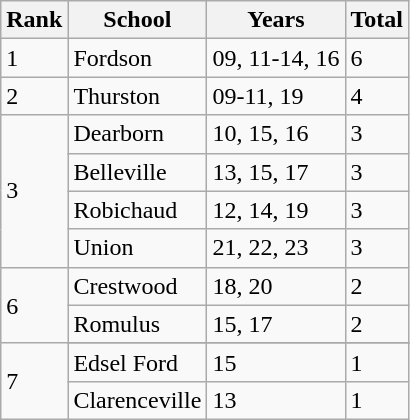<table class="wikitable">
<tr>
<th>Rank</th>
<th>School</th>
<th>Years</th>
<th>Total</th>
</tr>
<tr>
<td>1</td>
<td>Fordson</td>
<td>09, 11-14, 16</td>
<td>6</td>
</tr>
<tr>
<td>2</td>
<td>Thurston</td>
<td>09-11, 19</td>
<td>4</td>
</tr>
<tr>
<td rowspan="4">3</td>
<td>Dearborn</td>
<td>10, 15, 16</td>
<td>3</td>
</tr>
<tr>
<td>Belleville</td>
<td>13, 15, 17</td>
<td>3</td>
</tr>
<tr>
<td>Robichaud</td>
<td>12, 14, 19</td>
<td>3</td>
</tr>
<tr>
<td>Union</td>
<td>21, 22, 23</td>
<td>3</td>
</tr>
<tr>
<td rowspan="2">6</td>
<td>Crestwood</td>
<td>18, 20</td>
<td>2</td>
</tr>
<tr>
<td>Romulus</td>
<td>15, 17</td>
<td>2</td>
</tr>
<tr>
<td rowspan="3">7</td>
</tr>
<tr>
<td>Edsel Ford</td>
<td>15</td>
<td>1</td>
</tr>
<tr>
<td>Clarenceville</td>
<td>13</td>
<td>1</td>
</tr>
</table>
